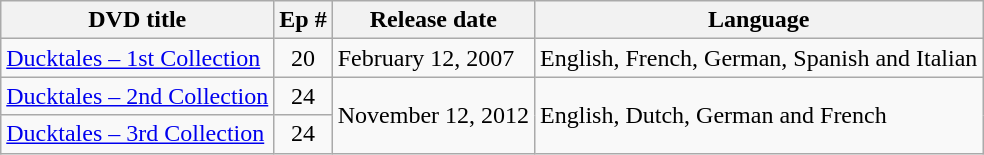<table class="wikitable sortable">
<tr>
<th>DVD title</th>
<th>Ep #</th>
<th>Release date</th>
<th>Language</th>
</tr>
<tr>
<td><a href='#'>Ducktales – 1st Collection</a></td>
<td style="text-align:center;">20</td>
<td>February 12, 2007</td>
<td>English, French, German, Spanish and Italian</td>
</tr>
<tr>
<td><a href='#'>Ducktales – 2nd Collection</a></td>
<td style="text-align:center;">24</td>
<td rowspan=2>November 12, 2012</td>
<td rowspan=2>English, Dutch, German and French</td>
</tr>
<tr>
<td><a href='#'>Ducktales – 3rd Collection</a></td>
<td style="text-align:center;">24</td>
</tr>
</table>
